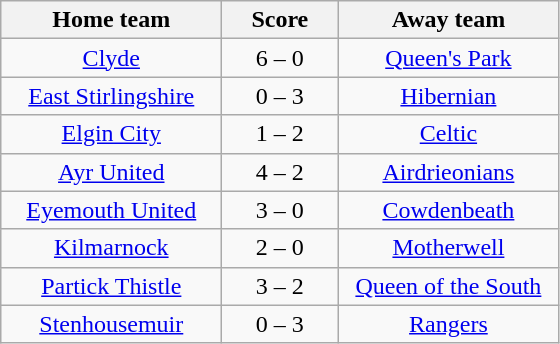<table class="wikitable" style="text-align: center">
<tr>
<th width=140>Home team</th>
<th width=70>Score</th>
<th width=140>Away team</th>
</tr>
<tr>
<td><a href='#'>Clyde</a></td>
<td>6 – 0</td>
<td><a href='#'>Queen's Park</a></td>
</tr>
<tr>
<td><a href='#'>East Stirlingshire</a></td>
<td>0 – 3</td>
<td><a href='#'>Hibernian</a></td>
</tr>
<tr>
<td><a href='#'>Elgin City</a></td>
<td>1 – 2</td>
<td><a href='#'>Celtic</a></td>
</tr>
<tr>
<td><a href='#'>Ayr United</a></td>
<td>4 – 2</td>
<td><a href='#'>Airdrieonians</a></td>
</tr>
<tr>
<td><a href='#'>Eyemouth United</a></td>
<td>3 – 0</td>
<td><a href='#'>Cowdenbeath</a></td>
</tr>
<tr>
<td><a href='#'>Kilmarnock</a></td>
<td>2 – 0</td>
<td><a href='#'>Motherwell</a></td>
</tr>
<tr>
<td><a href='#'>Partick Thistle</a></td>
<td>3 – 2</td>
<td><a href='#'>Queen of the South</a></td>
</tr>
<tr>
<td><a href='#'>Stenhousemuir</a></td>
<td>0 – 3</td>
<td><a href='#'>Rangers</a></td>
</tr>
</table>
